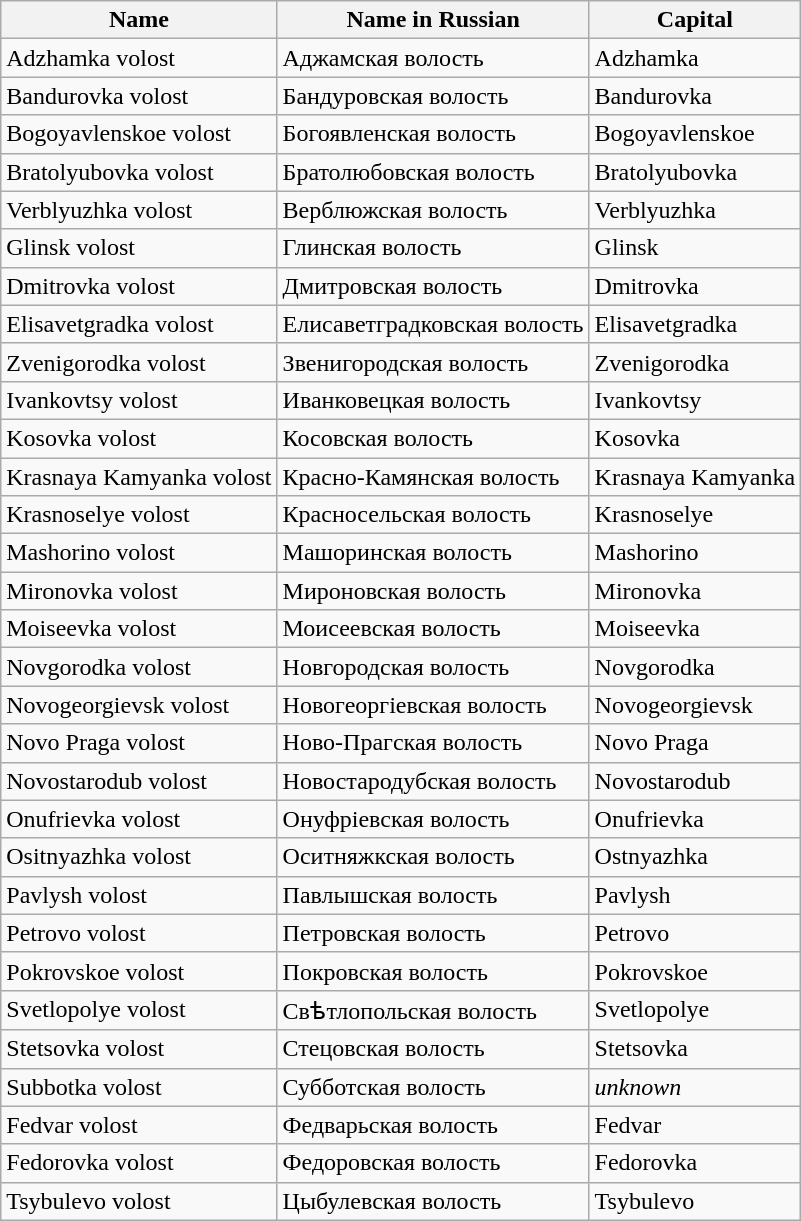<table class="wikitable sortable">
<tr>
<th>Name</th>
<th>Name in Russian</th>
<th>Capital</th>
</tr>
<tr>
<td>Adzhamka volost</td>
<td>Аджамская волость</td>
<td>Adzhamka</td>
</tr>
<tr>
<td>Bandurovka volost</td>
<td>Бандуровская волость</td>
<td>Bandurovka</td>
</tr>
<tr>
<td>Bogoyavlenskoe volost</td>
<td>Богоявленская волость</td>
<td>Bogoyavlenskoe</td>
</tr>
<tr>
<td>Bratolyubovka volost</td>
<td>Братолюбовская волость</td>
<td>Bratolyubovka</td>
</tr>
<tr>
<td>Verblyuzhka volost</td>
<td>Верблюжская волость</td>
<td>Verblyuzhka</td>
</tr>
<tr>
<td>Glinsk volost</td>
<td>Глинская волость</td>
<td>Glinsk</td>
</tr>
<tr>
<td>Dmitrovka volost</td>
<td>Дмитровская волость</td>
<td>Dmitrovka</td>
</tr>
<tr>
<td>Elisavetgradka volost</td>
<td>Елисаветградковская волость</td>
<td>Elisavetgradka</td>
</tr>
<tr>
<td>Zvenigorodka volost</td>
<td>Звенигородская волость</td>
<td>Zvenigorodka</td>
</tr>
<tr>
<td>Ivankovtsy volost</td>
<td>Иванковецкая волость</td>
<td>Ivankovtsy</td>
</tr>
<tr>
<td>Kosovka volost</td>
<td>Косовская волость</td>
<td>Kosovka</td>
</tr>
<tr>
<td>Krasnaya Kamyanka volost</td>
<td>Красно-Камянская волость</td>
<td>Krasnaya Kamyanka</td>
</tr>
<tr>
<td>Krasnoselye volost</td>
<td>Красносельская волость</td>
<td>Krasnoselye</td>
</tr>
<tr>
<td>Mashorino volost</td>
<td>Машоринская волость</td>
<td>Mashorino</td>
</tr>
<tr>
<td>Mironovka volost</td>
<td>Мироновская волость</td>
<td>Mironovka</td>
</tr>
<tr>
<td>Moiseevka volost</td>
<td>Моисеевская волость</td>
<td>Moiseevka</td>
</tr>
<tr>
<td>Novgorodka volost</td>
<td>Новгородская волость</td>
<td>Novgorodka</td>
</tr>
<tr>
<td>Novogeorgievsk volost</td>
<td>Новогеоргіевская волость</td>
<td>Novogeorgievsk</td>
</tr>
<tr>
<td>Novo Praga volost</td>
<td>Ново-Прагская волость</td>
<td>Novo Praga</td>
</tr>
<tr>
<td>Novostarodub volost</td>
<td>Новостародубская волость</td>
<td>Novostarodub</td>
</tr>
<tr>
<td>Onufrievka volost</td>
<td>Онуфріевская волость</td>
<td>Onufrievka</td>
</tr>
<tr>
<td>Ositnyazhka volost</td>
<td>Оситняжкская волость</td>
<td>Ostnyazhka</td>
</tr>
<tr>
<td>Pavlysh volost</td>
<td>Павлышская волость</td>
<td>Pavlysh</td>
</tr>
<tr>
<td>Petrovo volost</td>
<td>Петровская волость</td>
<td>Petrovo</td>
</tr>
<tr>
<td>Pokrovskoe volost</td>
<td>Покровская волость</td>
<td>Pokrovskoe</td>
</tr>
<tr>
<td>Svetlopolye volost</td>
<td>Свѣтлопольская волость</td>
<td>Svetlopolye</td>
</tr>
<tr>
<td>Stetsovka volost</td>
<td>Стецовская волость</td>
<td>Stetsovka</td>
</tr>
<tr>
<td>Subbotka volost</td>
<td>Субботская волость</td>
<td><em>unknown</em></td>
</tr>
<tr>
<td>Fedvar volost</td>
<td>Федварьская волость</td>
<td>Fedvar</td>
</tr>
<tr>
<td>Fedorovka volost</td>
<td>Федоровская волость</td>
<td>Fedorovka</td>
</tr>
<tr>
<td>Tsybulevo volost</td>
<td>Цыбулевская волость</td>
<td>Tsybulevo</td>
</tr>
</table>
